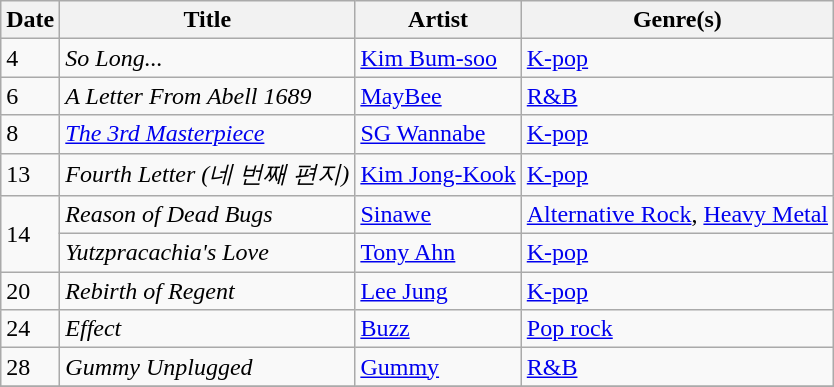<table class="wikitable" style="text-align: left;">
<tr>
<th>Date</th>
<th>Title</th>
<th>Artist</th>
<th>Genre(s)</th>
</tr>
<tr>
<td>4</td>
<td><em>So Long...</em></td>
<td><a href='#'>Kim Bum-soo</a></td>
<td><a href='#'>K-pop</a></td>
</tr>
<tr>
<td>6</td>
<td><em>A Letter From Abell 1689</em></td>
<td><a href='#'>MayBee</a></td>
<td><a href='#'>R&B</a></td>
</tr>
<tr>
<td>8</td>
<td><em><a href='#'>The 3rd Masterpiece</a></em></td>
<td><a href='#'>SG Wannabe</a></td>
<td><a href='#'>K-pop</a></td>
</tr>
<tr>
<td>13</td>
<td><em>Fourth Letter (네 번째 편지)</em></td>
<td><a href='#'>Kim Jong-Kook</a></td>
<td><a href='#'>K-pop</a></td>
</tr>
<tr>
<td rowspan="2">14</td>
<td><em>Reason of Dead Bugs</em></td>
<td><a href='#'>Sinawe</a></td>
<td><a href='#'>Alternative Rock</a>, <a href='#'>Heavy Metal</a></td>
</tr>
<tr>
<td><em>Yutzpracachia's Love</em></td>
<td><a href='#'>Tony Ahn</a></td>
<td><a href='#'>K-pop</a></td>
</tr>
<tr>
<td>20</td>
<td><em>Rebirth of Regent</em></td>
<td><a href='#'>Lee Jung</a></td>
<td><a href='#'>K-pop</a></td>
</tr>
<tr>
<td>24</td>
<td><em>Effect</em></td>
<td><a href='#'>Buzz</a></td>
<td><a href='#'>Pop rock</a></td>
</tr>
<tr>
<td>28</td>
<td><em>Gummy Unplugged</em></td>
<td><a href='#'>Gummy</a></td>
<td><a href='#'>R&B</a></td>
</tr>
<tr>
</tr>
</table>
